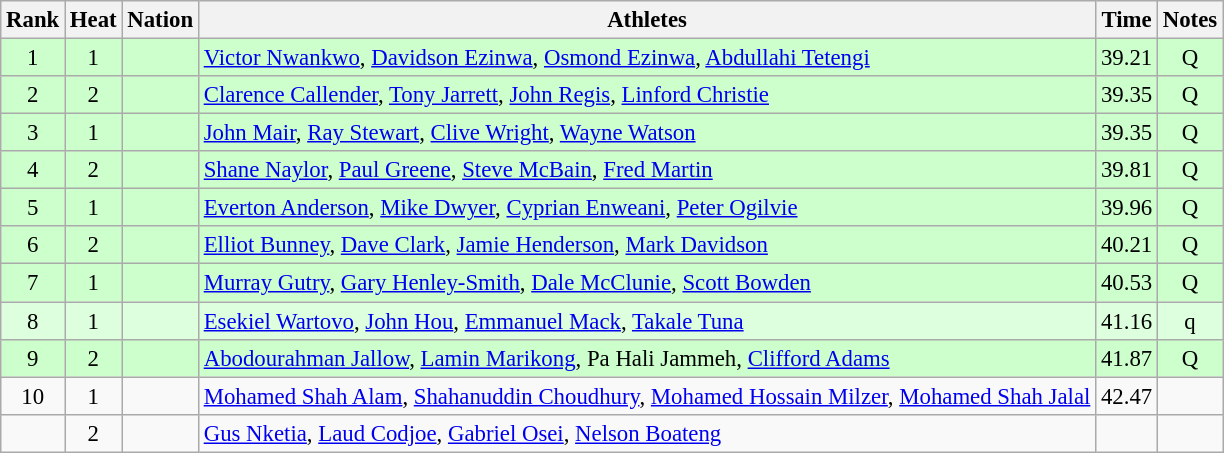<table class="wikitable sortable" style="text-align:center;font-size:95%">
<tr>
<th>Rank</th>
<th>Heat</th>
<th>Nation</th>
<th>Athletes</th>
<th>Time</th>
<th>Notes</th>
</tr>
<tr bgcolor=ccffcc>
<td>1</td>
<td>1</td>
<td align=left></td>
<td align=left><a href='#'>Victor Nwankwo</a>, <a href='#'>Davidson Ezinwa</a>, <a href='#'>Osmond Ezinwa</a>, <a href='#'>Abdullahi Tetengi</a></td>
<td>39.21</td>
<td>Q</td>
</tr>
<tr bgcolor=ccffcc>
<td>2</td>
<td>2</td>
<td align=left></td>
<td align=left><a href='#'>Clarence Callender</a>, <a href='#'>Tony Jarrett</a>, <a href='#'>John Regis</a>, <a href='#'>Linford Christie</a></td>
<td>39.35</td>
<td>Q</td>
</tr>
<tr bgcolor=ccffcc>
<td>3</td>
<td>1</td>
<td align=left></td>
<td align=left><a href='#'>John Mair</a>, <a href='#'>Ray Stewart</a>, <a href='#'>Clive Wright</a>, <a href='#'>Wayne Watson</a></td>
<td>39.35</td>
<td>Q</td>
</tr>
<tr bgcolor=ccffcc>
<td>4</td>
<td>2</td>
<td align=left></td>
<td align=left><a href='#'>Shane Naylor</a>, <a href='#'>Paul Greene</a>, <a href='#'>Steve McBain</a>, <a href='#'>Fred Martin</a></td>
<td>39.81</td>
<td>Q</td>
</tr>
<tr bgcolor=ccffcc>
<td>5</td>
<td>1</td>
<td align=left></td>
<td align=left><a href='#'>Everton Anderson</a>, <a href='#'>Mike Dwyer</a>, <a href='#'>Cyprian Enweani</a>, <a href='#'>Peter Ogilvie</a></td>
<td>39.96</td>
<td>Q</td>
</tr>
<tr bgcolor=ccffcc>
<td>6</td>
<td>2</td>
<td align=left></td>
<td align=left><a href='#'>Elliot Bunney</a>, <a href='#'>Dave Clark</a>, <a href='#'>Jamie Henderson</a>, <a href='#'>Mark Davidson</a></td>
<td>40.21</td>
<td>Q</td>
</tr>
<tr bgcolor=ccffcc>
<td>7</td>
<td>1</td>
<td align=left></td>
<td align=left><a href='#'>Murray Gutry</a>, <a href='#'>Gary Henley-Smith</a>, <a href='#'>Dale McClunie</a>, <a href='#'>Scott Bowden</a></td>
<td>40.53</td>
<td>Q</td>
</tr>
<tr bgcolor=ddffdd>
<td>8</td>
<td>1</td>
<td align=left></td>
<td align=left><a href='#'>Esekiel Wartovo</a>, <a href='#'>John Hou</a>, <a href='#'>Emmanuel Mack</a>, <a href='#'>Takale Tuna</a></td>
<td>41.16</td>
<td>q</td>
</tr>
<tr bgcolor=ccffcc>
<td>9</td>
<td>2</td>
<td align=left></td>
<td align=left><a href='#'>Abodourahman Jallow</a>, <a href='#'>Lamin Marikong</a>, Pa Hali Jammeh, <a href='#'>Clifford Adams</a></td>
<td>41.87</td>
<td>Q</td>
</tr>
<tr>
<td>10</td>
<td>1</td>
<td align=left></td>
<td align=left><a href='#'>Mohamed Shah Alam</a>, <a href='#'>Shahanuddin Choudhury</a>, <a href='#'>Mohamed Hossain Milzer</a>, <a href='#'>Mohamed Shah Jalal</a></td>
<td>42.47</td>
<td></td>
</tr>
<tr>
<td></td>
<td>2</td>
<td align=left></td>
<td align=left><a href='#'>Gus Nketia</a>, <a href='#'>Laud Codjoe</a>, <a href='#'>Gabriel Osei</a>, <a href='#'>Nelson Boateng</a></td>
<td></td>
<td></td>
</tr>
</table>
